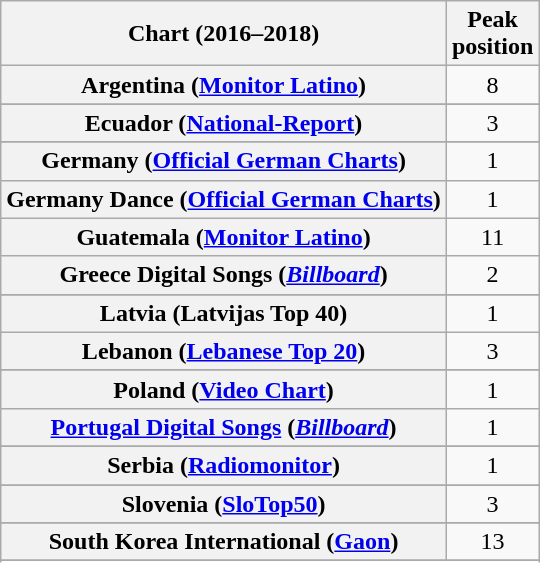<table class="wikitable sortable plainrowheaders" style="text-align:center">
<tr>
<th scope="col">Chart (2016–2018)</th>
<th scope="col">Peak<br>position</th>
</tr>
<tr>
<th scope="row">Argentina (<a href='#'>Monitor Latino</a>)</th>
<td>8</td>
</tr>
<tr>
</tr>
<tr>
</tr>
<tr>
</tr>
<tr>
</tr>
<tr>
</tr>
<tr>
</tr>
<tr>
</tr>
<tr>
</tr>
<tr>
</tr>
<tr>
<th scope="row">Ecuador (<a href='#'>National-Report</a>)</th>
<td>3</td>
</tr>
<tr>
</tr>
<tr>
</tr>
<tr>
<th scope="row">Germany (<a href='#'>Official German Charts</a>)</th>
<td>1</td>
</tr>
<tr>
<th scope="row">Germany Dance (<a href='#'>Official German Charts</a>)</th>
<td>1</td>
</tr>
<tr>
<th scope="row">Guatemala (<a href='#'>Monitor Latino</a>)</th>
<td>11</td>
</tr>
<tr>
<th scope="row">Greece Digital Songs (<em><a href='#'>Billboard</a></em>)</th>
<td>2</td>
</tr>
<tr>
</tr>
<tr>
</tr>
<tr>
</tr>
<tr>
</tr>
<tr>
</tr>
<tr>
</tr>
<tr>
</tr>
<tr>
<th scope="row">Latvia (Latvijas Top 40)</th>
<td>1</td>
</tr>
<tr>
<th scope="row">Lebanon (<a href='#'>Lebanese Top 20</a>)</th>
<td>3</td>
</tr>
<tr>
</tr>
<tr>
</tr>
<tr>
</tr>
<tr>
</tr>
<tr>
</tr>
<tr>
<th scope="row">Poland (<a href='#'>Video Chart</a>)</th>
<td>1</td>
</tr>
<tr>
<th scope="row"><a href='#'>Portugal Digital Songs</a> (<em><a href='#'>Billboard</a></em>)</th>
<td>1</td>
</tr>
<tr>
</tr>
<tr>
</tr>
<tr>
<th scope="row">Serbia (<a href='#'>Radiomonitor</a>)</th>
<td>1</td>
</tr>
<tr>
</tr>
<tr>
<th scope="row">Slovenia (<a href='#'>SloTop50</a>)</th>
<td>3</td>
</tr>
<tr>
</tr>
<tr>
<th scope="row">South Korea International (<a href='#'>Gaon</a>)</th>
<td>13</td>
</tr>
<tr>
</tr>
<tr>
</tr>
<tr>
</tr>
<tr>
</tr>
<tr>
</tr>
<tr>
</tr>
<tr>
</tr>
<tr>
</tr>
<tr>
</tr>
<tr>
</tr>
</table>
